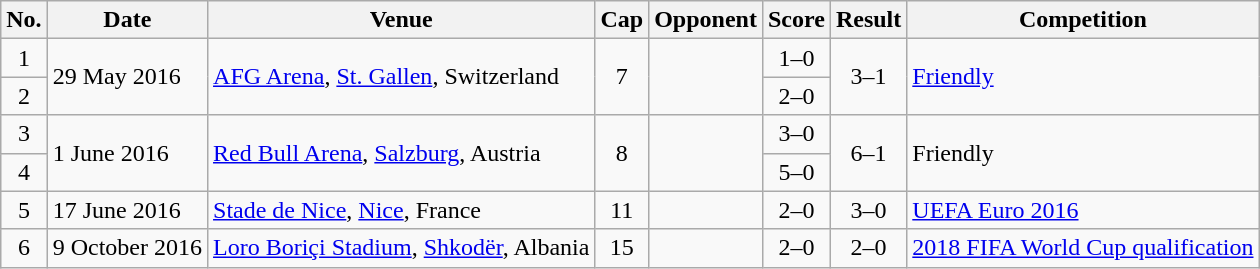<table class="wikitable sortable">
<tr>
<th scope="col">No.</th>
<th scope="col" data-sort-type="date">Date</th>
<th scope="col">Venue</th>
<th scope="col">Cap</th>
<th scope="col">Opponent</th>
<th scope="col">Score</th>
<th scope="col">Result</th>
<th scope="col">Competition</th>
</tr>
<tr>
<td style="text-align:center">1</td>
<td rowspan="2">29 May 2016</td>
<td rowspan="2"><a href='#'>AFG Arena</a>, <a href='#'>St. Gallen</a>, Switzerland</td>
<td rowspan="2" style="text-align:center">7</td>
<td rowspan="2"></td>
<td style="text-align:center">1–0</td>
<td rowspan="2" style="text-align:center">3–1</td>
<td rowspan="2"><a href='#'>Friendly</a></td>
</tr>
<tr>
<td style="text-align:center">2</td>
<td style="text-align:center">2–0</td>
</tr>
<tr>
<td style="text-align:center">3</td>
<td rowspan="2">1 June 2016</td>
<td rowspan="2"><a href='#'>Red Bull Arena</a>, <a href='#'>Salzburg</a>, Austria</td>
<td rowspan="2" style="text-align:center">8</td>
<td rowspan="2"></td>
<td style="text-align:center">3–0</td>
<td rowspan="2" style="text-align:center">6–1</td>
<td rowspan="2">Friendly</td>
</tr>
<tr>
<td style="text-align:center">4</td>
<td style="text-align:center">5–0</td>
</tr>
<tr>
<td style="text-align:center">5</td>
<td>17 June 2016</td>
<td><a href='#'>Stade de Nice</a>, <a href='#'>Nice</a>, France</td>
<td style="text-align:center">11</td>
<td></td>
<td style="text-align:center">2–0</td>
<td style="text-align:center">3–0</td>
<td><a href='#'>UEFA Euro 2016</a></td>
</tr>
<tr>
<td style="text-align:center">6</td>
<td>9 October 2016</td>
<td><a href='#'>Loro Boriçi Stadium</a>, <a href='#'>Shkodër</a>, Albania</td>
<td style="text-align:center">15</td>
<td></td>
<td style="text-align:center">2–0</td>
<td style="text-align:center">2–0</td>
<td><a href='#'>2018 FIFA World Cup qualification</a></td>
</tr>
</table>
